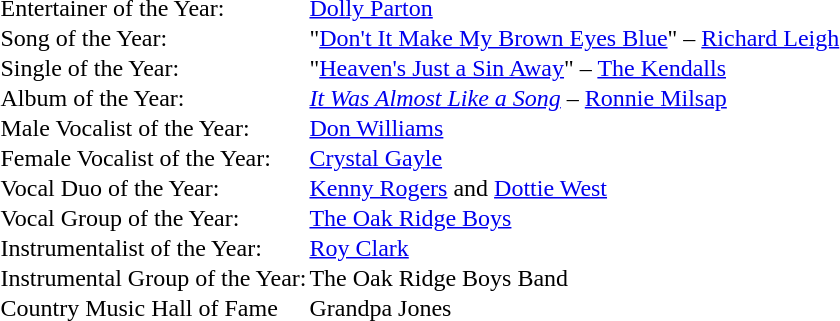<table cellspacing="0" border="0" cellpadding="1">
<tr>
<td>Entertainer of the Year:</td>
<td><a href='#'>Dolly Parton</a></td>
</tr>
<tr>
<td>Song of the Year:</td>
<td>"<a href='#'>Don't It Make My Brown Eyes Blue</a>" – <a href='#'>Richard Leigh</a></td>
</tr>
<tr>
<td>Single of the Year:</td>
<td>"<a href='#'>Heaven's Just a Sin Away</a>" – <a href='#'>The Kendalls</a></td>
</tr>
<tr>
<td>Album of the Year:</td>
<td><em><a href='#'>It Was Almost Like a Song</a></em> – <a href='#'>Ronnie Milsap</a></td>
</tr>
<tr>
<td>Male Vocalist of the Year:</td>
<td><a href='#'>Don Williams</a></td>
</tr>
<tr>
<td>Female Vocalist of the Year:</td>
<td><a href='#'>Crystal Gayle</a></td>
</tr>
<tr>
<td>Vocal Duo of the Year:</td>
<td><a href='#'>Kenny Rogers</a> and <a href='#'>Dottie West</a></td>
</tr>
<tr>
<td>Vocal Group of the Year:</td>
<td><a href='#'>The Oak Ridge Boys</a></td>
</tr>
<tr>
<td>Instrumentalist of the Year:</td>
<td><a href='#'>Roy Clark</a></td>
</tr>
<tr>
<td>Instrumental Group of the Year:</td>
<td>The Oak Ridge Boys Band</td>
</tr>
<tr>
<td>Country Music Hall of Fame</td>
<td>Grandpa Jones</td>
</tr>
</table>
